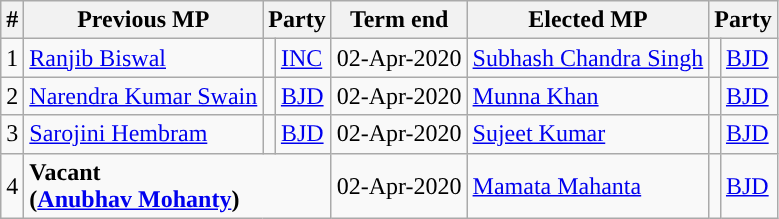<table class="wikitable sortable">
<tr>
<th>#</th>
<th>Previous MP</th>
<th colspan="2">Party</th>
<th>Term end</th>
<th>Elected MP</th>
<th colspan="2">Party</th>
</tr>
<tr>
<td>1</td>
<td><a href='#'>Ranjib Biswal</a></td>
<td width="1px"></td>
<td><a href='#'>INC</a></td>
<td>02-Apr-2020</td>
<td><a href='#'>Subhash Chandra Singh</a></td>
<td></td>
<td><a href='#'>BJD</a></td>
</tr>
<tr>
<td>2</td>
<td><a href='#'>Narendra Kumar Swain</a></td>
<td></td>
<td><a href='#'>BJD</a></td>
<td>02-Apr-2020</td>
<td><a href='#'>Munna Khan</a></td>
<td></td>
<td><a href='#'>BJD</a></td>
</tr>
<tr>
<td>3</td>
<td><a href='#'>Sarojini Hembram</a></td>
<td></td>
<td><a href='#'>BJD</a></td>
<td>02-Apr-2020</td>
<td><a href='#'>Sujeet Kumar</a></td>
<td></td>
<td><a href='#'>BJD</a></td>
</tr>
<tr>
<td>4</td>
<td colspan="3"><strong>Vacant<br> (<a href='#'>Anubhav Mohanty</a>)</strong></td>
<td>02-Apr-2020</td>
<td><a href='#'>Mamata Mahanta</a></td>
<td></td>
<td><a href='#'>BJD</a></td>
</tr>
</table>
